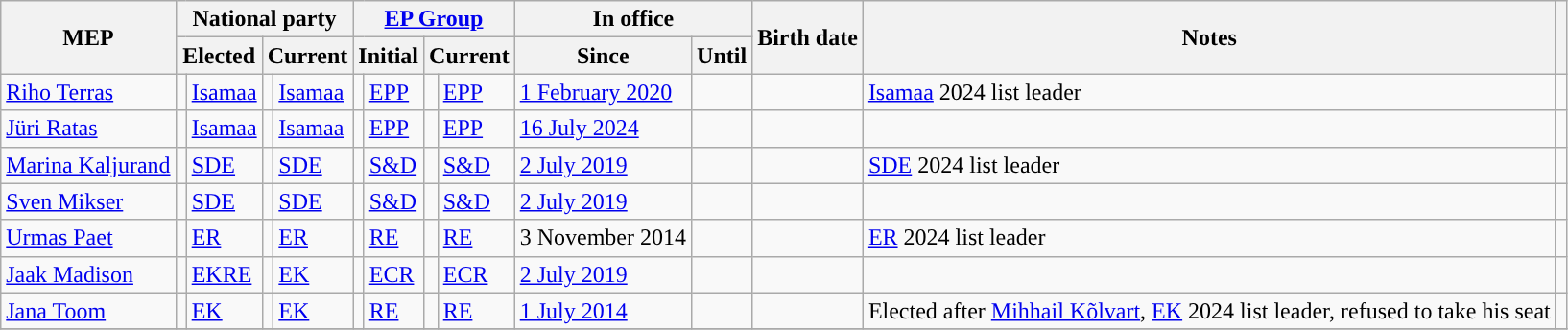<table class="wikitable sortable" style="text-align:left">
<tr>
<th rowspan="2">MEP</th>
<th colspan="4">National party</th>
<th colspan="4"><a href='#'>EP Group</a></th>
<th colspan="2">In office</th>
<th rowspan="2">Birth date</th>
<th rowspan="2">Notes</th>
<th rowspan="2" class="unsortable"></th>
</tr>
<tr>
<th colspan="2">Elected</th>
<th colspan="2">Current</th>
<th colspan="2">Initial</th>
<th colspan="2">Current</th>
<th>Since</th>
<th>Until</th>
</tr>
<tr>
<td><a href='#'>Riho Terras</a></td>
<td style="background: "></td>
<td><a href='#'>Isamaa</a></td>
<td style="background: "></td>
<td><a href='#'>Isamaa</a></td>
<td style="background: "></td>
<td><a href='#'>EPP</a></td>
<td style="background: "></td>
<td><a href='#'>EPP</a></td>
<td><a href='#'>1 February 2020</a></td>
<td></td>
<td></td>
<td><a href='#'>Isamaa</a> 2024 list leader</td>
<td></td>
</tr>
<tr>
<td><a href='#'>Jüri Ratas</a></td>
<td style="background: "></td>
<td><a href='#'>Isamaa</a></td>
<td style="background: "></td>
<td><a href='#'>Isamaa</a></td>
<td style="background: "></td>
<td><a href='#'>EPP</a></td>
<td style="background: "></td>
<td><a href='#'>EPP</a></td>
<td><a href='#'>16 July 2024</a></td>
<td></td>
<td></td>
<td></td>
<td></td>
</tr>
<tr>
<td><a href='#'>Marina Kaljurand</a></td>
<td style="background: "></td>
<td><a href='#'>SDE</a></td>
<td style="background: "></td>
<td><a href='#'>SDE</a></td>
<td style="background: "></td>
<td><a href='#'>S&D</a></td>
<td style="background: "></td>
<td><a href='#'>S&D</a></td>
<td><a href='#'>2 July 2019</a></td>
<td></td>
<td></td>
<td><a href='#'>SDE</a> 2024 list leader</td>
<td></td>
</tr>
<tr>
<td><a href='#'>Sven Mikser</a></td>
<td style="background: "></td>
<td><a href='#'>SDE</a></td>
<td style="background: "></td>
<td><a href='#'>SDE</a></td>
<td style="background: "></td>
<td><a href='#'>S&D</a></td>
<td style="background: "></td>
<td><a href='#'>S&D</a></td>
<td><a href='#'>2 July 2019</a></td>
<td></td>
<td></td>
<td></td>
<td></td>
</tr>
<tr>
<td><a href='#'>Urmas Paet</a></td>
<td style="background: "></td>
<td><a href='#'>ER</a></td>
<td style="background: "></td>
<td><a href='#'>ER</a></td>
<td style="background: "></td>
<td><a href='#'>RE</a></td>
<td style="background: "></td>
<td><a href='#'>RE</a></td>
<td>3 November 2014</td>
<td></td>
<td></td>
<td><a href='#'>ER</a> 2024 list leader</td>
<td></td>
</tr>
<tr>
<td><a href='#'>Jaak Madison</a></td>
<td style="background: "></td>
<td><a href='#'>EKRE</a></td>
<td style="background: "></td>
<td><a href='#'>EK</a></td>
<td style="background: "></td>
<td><a href='#'>ECR</a></td>
<td style="background: "></td>
<td><a href='#'>ECR</a></td>
<td><a href='#'>2 July 2019</a></td>
<td></td>
<td></td>
<td></td>
<td></td>
</tr>
<tr>
<td><a href='#'>Jana Toom</a></td>
<td style="background: "></td>
<td><a href='#'>EK</a></td>
<td style="background: "></td>
<td><a href='#'>EK</a></td>
<td style="background: "></td>
<td><a href='#'>RE</a></td>
<td style="background: "></td>
<td><a href='#'>RE</a></td>
<td><a href='#'>1 July 2014</a></td>
<td></td>
<td></td>
<td>Elected after <a href='#'>Mihhail Kõlvart</a>, <a href='#'>EK</a> 2024 list leader, refused to take his seat</td>
<td></td>
</tr>
<tr>
</tr>
</table>
